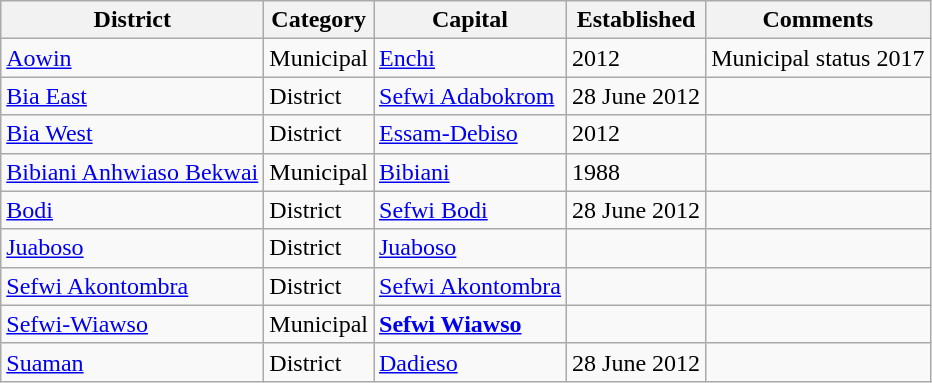<table class="wikitable sortable">
<tr>
<th>District</th>
<th>Category</th>
<th>Capital</th>
<th>Established</th>
<th>Comments</th>
</tr>
<tr>
<td><a href='#'>Aowin</a></td>
<td>Municipal</td>
<td><a href='#'>Enchi</a></td>
<td>2012</td>
<td>Municipal status 2017</td>
</tr>
<tr>
<td><a href='#'>Bia East</a></td>
<td>District</td>
<td><a href='#'>Sefwi Adabokrom</a></td>
<td>28 June 2012</td>
<td></td>
</tr>
<tr>
<td><a href='#'>Bia West</a></td>
<td>District</td>
<td><a href='#'>Essam-Debiso</a></td>
<td>2012</td>
<td></td>
</tr>
<tr>
<td><a href='#'>Bibiani Anhwiaso Bekwai</a></td>
<td>Municipal</td>
<td><a href='#'>Bibiani</a></td>
<td>1988</td>
<td></td>
</tr>
<tr>
<td><a href='#'>Bodi</a></td>
<td>District</td>
<td><a href='#'>Sefwi Bodi</a></td>
<td>28 June 2012</td>
<td></td>
</tr>
<tr>
<td><a href='#'>Juaboso</a></td>
<td>District</td>
<td><a href='#'>Juaboso</a></td>
<td></td>
<td></td>
</tr>
<tr>
<td><a href='#'>Sefwi Akontombra</a></td>
<td>District</td>
<td><a href='#'>Sefwi Akontombra</a></td>
<td></td>
<td></td>
</tr>
<tr>
<td><a href='#'>Sefwi-Wiawso</a></td>
<td>Municipal</td>
<td><strong><a href='#'>Sefwi Wiawso</a></strong></td>
<td></td>
<td></td>
</tr>
<tr>
<td><a href='#'>Suaman</a></td>
<td>District</td>
<td><a href='#'>Dadieso</a></td>
<td>28 June 2012</td>
<td></td>
</tr>
</table>
